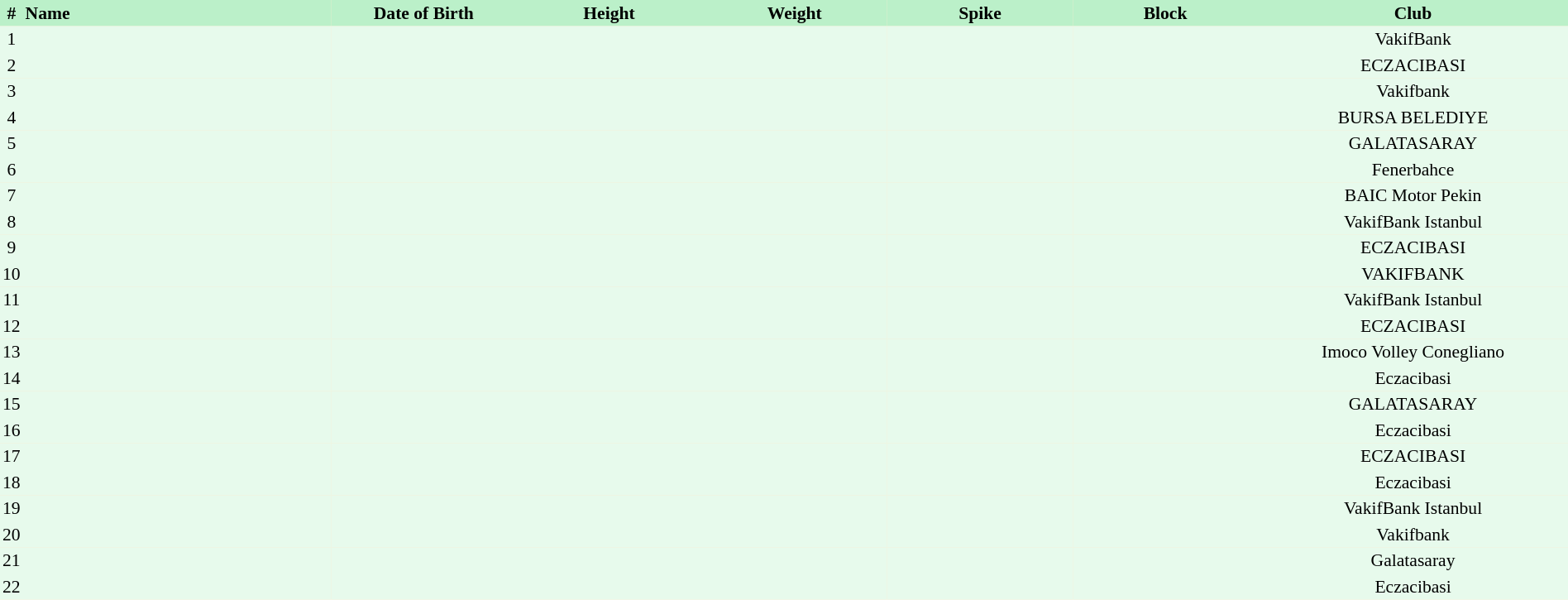<table border=0 cellpadding=2 cellspacing=0  |- bgcolor=#FFECCE style="text-align:center; font-size:90%; width:100%">
<tr bgcolor=#BBF0C9>
<th>#</th>
<th align=left width=20%>Name</th>
<th width=12%>Date of Birth</th>
<th width=12%>Height</th>
<th width=12%>Weight</th>
<th width=12%>Spike</th>
<th width=12%>Block</th>
<th width=20%>Club</th>
</tr>
<tr bgcolor=#E7FAEC>
<td>1</td>
<td align=left></td>
<td align=right></td>
<td></td>
<td></td>
<td></td>
<td></td>
<td>VakifBank</td>
</tr>
<tr bgcolor=#E7FAEC>
<td>2</td>
<td align=left></td>
<td align=right></td>
<td></td>
<td></td>
<td></td>
<td></td>
<td>ECZACIBASI</td>
</tr>
<tr bgcolor=#E7FAEC>
<td>3</td>
<td align=left></td>
<td align=right></td>
<td></td>
<td></td>
<td></td>
<td></td>
<td>Vakifbank</td>
</tr>
<tr bgcolor=#E7FAEC>
<td>4</td>
<td align=left></td>
<td align=right></td>
<td></td>
<td></td>
<td></td>
<td></td>
<td>BURSA BELEDIYE</td>
</tr>
<tr bgcolor=#E7FAEC>
<td>5</td>
<td align=left></td>
<td align=right></td>
<td></td>
<td></td>
<td></td>
<td></td>
<td>GALATASARAY</td>
</tr>
<tr bgcolor=#E7FAEC>
<td>6</td>
<td align=left></td>
<td align=right></td>
<td></td>
<td></td>
<td></td>
<td></td>
<td>Fenerbahce</td>
</tr>
<tr bgcolor=#E7FAEC>
<td>7</td>
<td align=left></td>
<td align=right></td>
<td></td>
<td></td>
<td></td>
<td></td>
<td>BAIC Motor Pekin</td>
</tr>
<tr bgcolor=#E7FAEC>
<td>8</td>
<td align=left></td>
<td align=right></td>
<td></td>
<td></td>
<td></td>
<td></td>
<td>VakifBank Istanbul</td>
</tr>
<tr bgcolor=#E7FAEC>
<td>9</td>
<td align=left></td>
<td align=right></td>
<td></td>
<td></td>
<td></td>
<td></td>
<td>ECZACIBASI</td>
</tr>
<tr bgcolor=#E7FAEC>
<td>10</td>
<td align=left></td>
<td align=right></td>
<td></td>
<td></td>
<td></td>
<td></td>
<td>VAKIFBANK</td>
</tr>
<tr bgcolor=#E7FAEC>
<td>11</td>
<td align=left></td>
<td align=right></td>
<td></td>
<td></td>
<td></td>
<td></td>
<td>VakifBank Istanbul</td>
</tr>
<tr bgcolor=#E7FAEC>
<td>12</td>
<td align=left></td>
<td align=right></td>
<td></td>
<td></td>
<td></td>
<td></td>
<td>ECZACIBASI</td>
</tr>
<tr bgcolor=#E7FAEC>
<td>13</td>
<td align=left></td>
<td align=right></td>
<td></td>
<td></td>
<td></td>
<td></td>
<td>Imoco Volley Conegliano</td>
</tr>
<tr bgcolor=#E7FAEC>
<td>14</td>
<td align=left></td>
<td align=right></td>
<td></td>
<td></td>
<td></td>
<td></td>
<td>Eczacibasi</td>
</tr>
<tr bgcolor=#E7FAEC>
<td>15</td>
<td align=left></td>
<td align=right></td>
<td></td>
<td></td>
<td></td>
<td></td>
<td>GALATASARAY</td>
</tr>
<tr bgcolor=#E7FAEC>
<td>16</td>
<td align=left></td>
<td align=right></td>
<td></td>
<td></td>
<td></td>
<td></td>
<td>Eczacibasi</td>
</tr>
<tr bgcolor=#E7FAEC>
<td>17</td>
<td align=left></td>
<td align=right></td>
<td></td>
<td></td>
<td></td>
<td></td>
<td>ECZACIBASI</td>
</tr>
<tr bgcolor=#E7FAEC>
<td>18</td>
<td align=left></td>
<td align=right></td>
<td></td>
<td></td>
<td></td>
<td></td>
<td>Eczacibasi</td>
</tr>
<tr bgcolor=#E7FAEC>
<td>19</td>
<td align=left></td>
<td align=right></td>
<td></td>
<td></td>
<td></td>
<td></td>
<td>VakifBank Istanbul</td>
</tr>
<tr bgcolor=#E7FAEC>
<td>20</td>
<td align=left></td>
<td align=right></td>
<td></td>
<td></td>
<td></td>
<td></td>
<td>Vakifbank</td>
</tr>
<tr bgcolor=#E7FAEC>
<td>21</td>
<td align=left></td>
<td align=right></td>
<td></td>
<td></td>
<td></td>
<td></td>
<td>Galatasaray</td>
</tr>
<tr bgcolor=#E7FAEC>
<td>22</td>
<td align=left></td>
<td align=right></td>
<td></td>
<td></td>
<td></td>
<td></td>
<td>Eczacibasi</td>
</tr>
</table>
